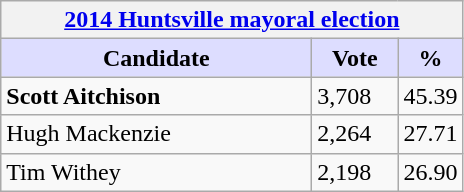<table class="wikitable">
<tr>
<th colspan="3"><a href='#'>2014 Huntsville mayoral election</a></th>
</tr>
<tr>
<th style="background:#ddf; width:200px;">Candidate </th>
<th style="background:#ddf; width:50px;">Vote</th>
<th style="background:#ddf; width:30px;">%</th>
</tr>
<tr>
<td><strong>Scott Aitchison</strong></td>
<td>3,708</td>
<td>45.39</td>
</tr>
<tr>
<td>Hugh Mackenzie</td>
<td>2,264</td>
<td>27.71</td>
</tr>
<tr>
<td>Tim Withey</td>
<td>2,198</td>
<td>26.90</td>
</tr>
</table>
